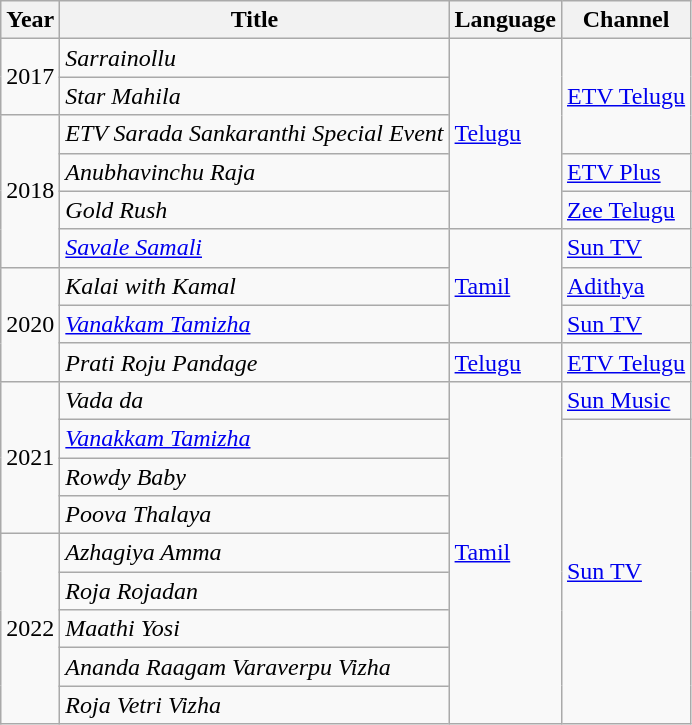<table class="wikitable sortable">
<tr>
<th>Year</th>
<th>Title</th>
<th>Language</th>
<th>Channel</th>
</tr>
<tr>
<td rowspan="2">2017</td>
<td><em>Sarrainollu</em></td>
<td rowspan="5"><a href='#'>Telugu</a></td>
<td rowspan="3"><a href='#'>ETV Telugu</a></td>
</tr>
<tr>
<td><em>Star Mahila</em></td>
</tr>
<tr>
<td rowspan="4">2018</td>
<td><em>ETV Sarada Sankaranthi Special Event</em></td>
</tr>
<tr>
<td><em>Anubhavinchu Raja</em></td>
<td><a href='#'>ETV Plus</a></td>
</tr>
<tr>
<td><em>Gold Rush</em></td>
<td><a href='#'>Zee Telugu</a></td>
</tr>
<tr>
<td><em><a href='#'>Savale Samali</a></em></td>
<td rowspan="3"><a href='#'>Tamil</a></td>
<td><a href='#'>Sun TV</a></td>
</tr>
<tr>
<td rowspan="3">2020</td>
<td><em>Kalai with Kamal</em></td>
<td><a href='#'>Adithya</a></td>
</tr>
<tr>
<td><em><a href='#'>Vanakkam Tamizha</a></em></td>
<td><a href='#'>Sun TV</a></td>
</tr>
<tr>
<td><em>Prati Roju Pandage</em></td>
<td><a href='#'>Telugu</a></td>
<td><a href='#'>ETV Telugu</a></td>
</tr>
<tr>
<td rowspan="4">2021</td>
<td><em>Vada da</em></td>
<td rowspan="10"><a href='#'>Tamil</a></td>
<td><a href='#'>Sun Music</a></td>
</tr>
<tr>
<td><em><a href='#'>Vanakkam Tamizha</a></em></td>
<td rowspan="9"><a href='#'>Sun TV</a></td>
</tr>
<tr>
<td><em>Rowdy Baby</em></td>
</tr>
<tr>
<td><em>Poova Thalaya</em></td>
</tr>
<tr>
<td rowspan="5">2022</td>
<td><em>Azhagiya Amma</em></td>
</tr>
<tr>
<td><em>Roja Rojadan</em></td>
</tr>
<tr>
<td><em>Maathi Yosi</em></td>
</tr>
<tr>
<td><em>Ananda Raagam Varaverpu Vizha</em></td>
</tr>
<tr>
<td><em>Roja Vetri Vizha</em></td>
</tr>
</table>
